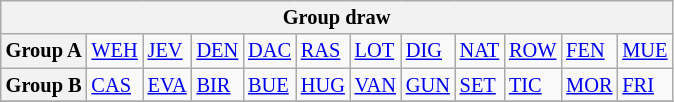<table class="wikitable" style="text-align:center; font-size:85%">
<tr>
<th colspan="12">Group draw</th>
</tr>
<tr>
<th>Group A</th>
<td align="left"> <a href='#'>WEH</a></td>
<td align="left"> <a href='#'>JEV</a></td>
<td align="left"> <a href='#'>DEN</a></td>
<td align="left"> <a href='#'>DAC</a></td>
<td align="left"> <a href='#'>RAS</a></td>
<td align="left"> <a href='#'>LOT</a></td>
<td align="left"> <a href='#'>DIG</a></td>
<td align="left"> <a href='#'>NAT</a></td>
<td align="left"> <a href='#'>ROW</a></td>
<td align="left"> <a href='#'>FEN</a></td>
<td align="left"> <a href='#'>MUE</a></td>
</tr>
<tr>
<th>Group B</th>
<td align="left"> <a href='#'>CAS</a></td>
<td align="left"> <a href='#'>EVA</a></td>
<td align="left"> <a href='#'>BIR</a></td>
<td align="left"> <a href='#'>BUE</a></td>
<td align="left"> <a href='#'>HUG</a></td>
<td align="left"> <a href='#'>VAN</a></td>
<td align="left"> <a href='#'>GUN</a></td>
<td align="left"> <a href='#'>SET</a></td>
<td align="left"> <a href='#'>TIC</a></td>
<td align="left"> <a href='#'>MOR</a></td>
<td align="left"> <a href='#'>FRI</a></td>
</tr>
<tr>
</tr>
</table>
